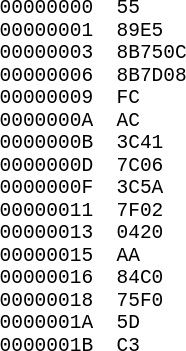<table>
<tr>
<td><br><pre><br>00000000  55
00000001  89E5
00000003  8B750C
00000006  8B7D08
00000009  FC
0000000A  AC
0000000B  3C41
0000000D  7C06
0000000F  3C5A
00000011  7F02
00000013  0420
00000015  AA
00000016  84C0
00000018  75F0
0000001A  5D
0000001B  C3 
</pre></td>
<td><br></td>
</tr>
</table>
